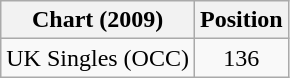<table class="wikitable">
<tr>
<th>Chart (2009)</th>
<th>Position</th>
</tr>
<tr>
<td>UK Singles (OCC)</td>
<td style="text-align:center;">136</td>
</tr>
</table>
